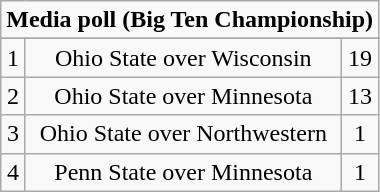<table class="wikitable">
<tr align="center">
<td align="center" Colspan="3"><strong>Media poll (Big Ten Championship)</strong></td>
</tr>
<tr align="center">
</tr>
<tr align="center">
<td>1</td>
<td>Ohio State over Wisconsin</td>
<td>19</td>
</tr>
<tr align="center">
<td>2</td>
<td>Ohio State over Minnesota</td>
<td>13</td>
</tr>
<tr align="center">
<td>3</td>
<td>Ohio State over Northwestern</td>
<td>1</td>
</tr>
<tr align="center">
<td>4</td>
<td>Penn State over Minnesota</td>
<td>1</td>
</tr>
</table>
